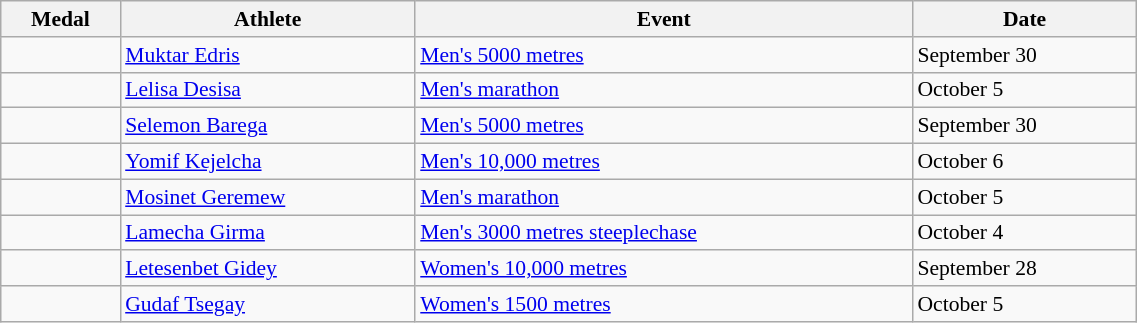<table class="wikitable" style="font-size:90%" width=60%>
<tr>
<th>Medal</th>
<th>Athlete</th>
<th>Event</th>
<th>Date</th>
</tr>
<tr>
<td></td>
<td><a href='#'>Muktar Edris</a></td>
<td><a href='#'>Men's 5000 metres</a></td>
<td>September 30</td>
</tr>
<tr>
<td></td>
<td><a href='#'>Lelisa Desisa</a></td>
<td><a href='#'>Men's marathon</a></td>
<td>October 5</td>
</tr>
<tr>
<td></td>
<td><a href='#'>Selemon Barega</a></td>
<td><a href='#'>Men's 5000 metres</a></td>
<td>September 30</td>
</tr>
<tr>
<td></td>
<td><a href='#'>Yomif Kejelcha</a></td>
<td><a href='#'>Men's 10,000 metres</a></td>
<td>October 6</td>
</tr>
<tr>
<td></td>
<td><a href='#'>Mosinet Geremew</a></td>
<td><a href='#'>Men's marathon</a></td>
<td>October 5</td>
</tr>
<tr>
<td></td>
<td><a href='#'>Lamecha Girma</a></td>
<td><a href='#'>Men's 3000 metres steeplechase</a></td>
<td>October 4</td>
</tr>
<tr>
<td></td>
<td><a href='#'>Letesenbet Gidey</a></td>
<td><a href='#'>Women's 10,000 metres</a></td>
<td>September 28</td>
</tr>
<tr>
<td></td>
<td><a href='#'>Gudaf Tsegay</a></td>
<td><a href='#'>Women's 1500 metres</a></td>
<td>October 5</td>
</tr>
</table>
